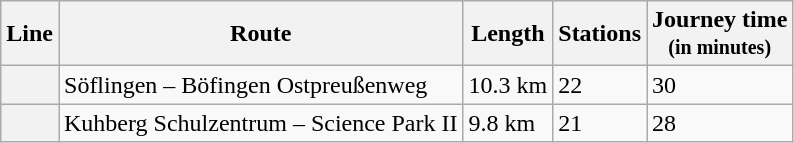<table class="wikitable">
<tr>
<th>Line</th>
<th>Route</th>
<th>Length</th>
<th>Stations</th>
<th>Journey time<br><small>(in minutes)</small></th>
</tr>
<tr>
<th></th>
<td>Söflingen – Böfingen Ostpreußenweg</td>
<td>10.3 km</td>
<td>22</td>
<td>30</td>
</tr>
<tr>
<th></th>
<td>Kuhberg Schulzentrum – Science Park II</td>
<td>9.8 km</td>
<td>21</td>
<td>28</td>
</tr>
</table>
